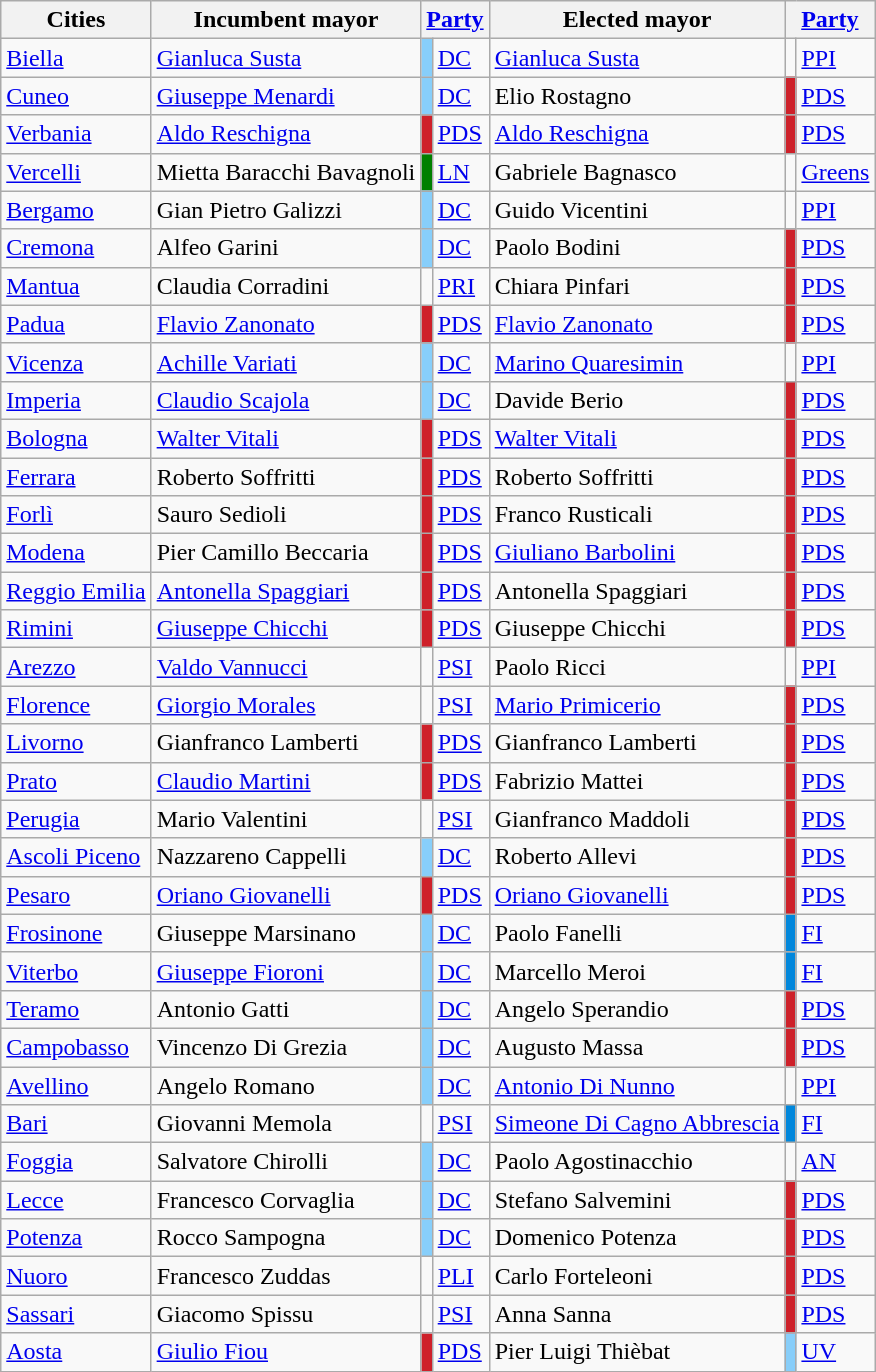<table class="wikitable sortable centre">
<tr>
<th>Cities</th>
<th>Incumbent mayor</th>
<th colspan=2><a href='#'>Party</a></th>
<th>Elected mayor</th>
<th colspan=2><a href='#'>Party</a></th>
</tr>
<tr>
<td><a href='#'>Biella</a></td>
<td><a href='#'>Gianluca Susta</a></td>
<td bgcolor=#87cefa></td>
<td><a href='#'>DC</a></td>
<td><a href='#'>Gianluca Susta</a></td>
<td bgcolor=></td>
<td><a href='#'>PPI</a></td>
</tr>
<tr>
<td><a href='#'>Cuneo</a></td>
<td><a href='#'>Giuseppe Menardi</a></td>
<td bgcolor=#87cefa></td>
<td><a href='#'>DC</a></td>
<td>Elio Rostagno</td>
<td bgcolor=#ce2029></td>
<td><a href='#'>PDS</a></td>
</tr>
<tr>
<td><a href='#'>Verbania</a></td>
<td><a href='#'>Aldo Reschigna</a></td>
<td bgcolor=#ce2029></td>
<td><a href='#'>PDS</a></td>
<td><a href='#'>Aldo Reschigna</a></td>
<td bgcolor=#ce2029></td>
<td><a href='#'>PDS</a></td>
</tr>
<tr>
<td><a href='#'>Vercelli</a></td>
<td>Mietta Baracchi Bavagnoli</td>
<td bgcolor=#008000></td>
<td><a href='#'>LN</a></td>
<td>Gabriele Bagnasco</td>
<td bgcolor=></td>
<td><a href='#'>Greens</a></td>
</tr>
<tr>
<td><a href='#'>Bergamo</a></td>
<td>Gian Pietro Galizzi</td>
<td bgcolor=#87cefa></td>
<td><a href='#'>DC</a></td>
<td>Guido Vicentini</td>
<td bgcolor=></td>
<td><a href='#'>PPI</a></td>
</tr>
<tr>
<td><a href='#'>Cremona</a></td>
<td>Alfeo Garini</td>
<td bgcolor=#87cefa></td>
<td><a href='#'>DC</a></td>
<td>Paolo Bodini</td>
<td bgcolor=#ce2029></td>
<td><a href='#'>PDS</a></td>
</tr>
<tr>
<td><a href='#'>Mantua</a></td>
<td>Claudia Corradini</td>
<td bgcolor=></td>
<td><a href='#'>PRI</a></td>
<td>Chiara Pinfari</td>
<td bgcolor=#ce2029></td>
<td><a href='#'>PDS</a></td>
</tr>
<tr>
<td><a href='#'>Padua</a></td>
<td><a href='#'>Flavio Zanonato</a></td>
<td bgcolor=#ce2029></td>
<td><a href='#'>PDS</a></td>
<td><a href='#'>Flavio Zanonato</a></td>
<td bgcolor=#ce2029></td>
<td><a href='#'>PDS</a></td>
</tr>
<tr>
<td><a href='#'>Vicenza</a></td>
<td><a href='#'>Achille Variati</a></td>
<td bgcolor=#87cefa></td>
<td><a href='#'>DC</a></td>
<td><a href='#'>Marino Quaresimin</a></td>
<td bgcolor=></td>
<td><a href='#'>PPI</a></td>
</tr>
<tr>
<td><a href='#'>Imperia</a></td>
<td><a href='#'>Claudio Scajola</a></td>
<td bgcolor=#87cefa></td>
<td><a href='#'>DC</a></td>
<td>Davide Berio</td>
<td bgcolor=#ce2029></td>
<td><a href='#'>PDS</a></td>
</tr>
<tr>
<td><a href='#'>Bologna</a></td>
<td><a href='#'>Walter Vitali</a></td>
<td bgcolor=#ce2029></td>
<td><a href='#'>PDS</a></td>
<td><a href='#'>Walter Vitali</a></td>
<td bgcolor=#ce2029></td>
<td><a href='#'>PDS</a></td>
</tr>
<tr>
<td><a href='#'>Ferrara</a></td>
<td>Roberto Soffritti</td>
<td bgcolor=#ce2029></td>
<td><a href='#'>PDS</a></td>
<td>Roberto Soffritti</td>
<td bgcolor=#ce2029></td>
<td><a href='#'>PDS</a></td>
</tr>
<tr>
<td><a href='#'>Forlì</a></td>
<td>Sauro Sedioli</td>
<td bgcolor=#ce2029></td>
<td><a href='#'>PDS</a></td>
<td>Franco Rusticali</td>
<td bgcolor=#ce2029></td>
<td><a href='#'>PDS</a></td>
</tr>
<tr>
<td><a href='#'>Modena</a></td>
<td>Pier Camillo Beccaria</td>
<td bgcolor=#ce2029></td>
<td><a href='#'>PDS</a></td>
<td><a href='#'>Giuliano Barbolini</a></td>
<td bgcolor=#ce2029></td>
<td><a href='#'>PDS</a></td>
</tr>
<tr>
<td><a href='#'>Reggio Emilia</a></td>
<td><a href='#'>Antonella Spaggiari</a></td>
<td bgcolor=#ce2029></td>
<td><a href='#'>PDS</a></td>
<td>Antonella Spaggiari</td>
<td bgcolor=#ce2029></td>
<td><a href='#'>PDS</a></td>
</tr>
<tr>
<td><a href='#'>Rimini</a></td>
<td><a href='#'>Giuseppe Chicchi</a></td>
<td bgcolor=#ce2029></td>
<td><a href='#'>PDS</a></td>
<td>Giuseppe Chicchi</td>
<td bgcolor=#ce2029></td>
<td><a href='#'>PDS</a></td>
</tr>
<tr>
<td><a href='#'>Arezzo</a></td>
<td><a href='#'>Valdo Vannucci</a></td>
<td bgcolor=></td>
<td><a href='#'>PSI</a></td>
<td>Paolo Ricci</td>
<td bgcolor=></td>
<td><a href='#'>PPI</a></td>
</tr>
<tr>
<td><a href='#'>Florence</a></td>
<td><a href='#'>Giorgio Morales</a></td>
<td bgcolor=></td>
<td><a href='#'>PSI</a></td>
<td><a href='#'>Mario Primicerio</a></td>
<td bgcolor=#ce2029></td>
<td><a href='#'>PDS</a></td>
</tr>
<tr>
<td><a href='#'>Livorno</a></td>
<td>Gianfranco Lamberti</td>
<td bgcolor=#ce2029></td>
<td><a href='#'>PDS</a></td>
<td>Gianfranco Lamberti</td>
<td bgcolor=#ce2029></td>
<td><a href='#'>PDS</a></td>
</tr>
<tr>
<td><a href='#'>Prato</a></td>
<td><a href='#'>Claudio Martini</a></td>
<td bgcolor=#ce2029></td>
<td><a href='#'>PDS</a></td>
<td>Fabrizio Mattei</td>
<td bgcolor=#ce2029></td>
<td><a href='#'>PDS</a></td>
</tr>
<tr>
<td><a href='#'>Perugia</a></td>
<td>Mario Valentini</td>
<td bgcolor=></td>
<td><a href='#'>PSI</a></td>
<td>Gianfranco Maddoli</td>
<td bgcolor=#ce2029></td>
<td><a href='#'>PDS</a></td>
</tr>
<tr>
<td><a href='#'>Ascoli Piceno</a></td>
<td>Nazzareno Cappelli</td>
<td bgcolor=#87cefa></td>
<td><a href='#'>DC</a></td>
<td>Roberto Allevi</td>
<td bgcolor=#ce2029></td>
<td><a href='#'>PDS</a></td>
</tr>
<tr>
<td><a href='#'>Pesaro</a></td>
<td><a href='#'>Oriano Giovanelli</a></td>
<td bgcolor=#ce2029></td>
<td><a href='#'>PDS</a></td>
<td><a href='#'>Oriano Giovanelli</a></td>
<td bgcolor=#ce2029></td>
<td><a href='#'>PDS</a></td>
</tr>
<tr>
<td><a href='#'>Frosinone</a></td>
<td>Giuseppe Marsinano</td>
<td bgcolor=#87cefa></td>
<td><a href='#'>DC</a></td>
<td>Paolo Fanelli</td>
<td bgcolor=#0087dc></td>
<td><a href='#'>FI</a></td>
</tr>
<tr>
<td><a href='#'>Viterbo</a></td>
<td><a href='#'>Giuseppe Fioroni</a></td>
<td bgcolor=#87cefa></td>
<td><a href='#'>DC</a></td>
<td>Marcello Meroi</td>
<td bgcolor=#0087dc></td>
<td><a href='#'>FI</a></td>
</tr>
<tr>
<td><a href='#'>Teramo</a></td>
<td>Antonio Gatti</td>
<td bgcolor=#87cefa></td>
<td><a href='#'>DC</a></td>
<td>Angelo Sperandio</td>
<td bgcolor=#ce2029></td>
<td><a href='#'>PDS</a></td>
</tr>
<tr>
<td><a href='#'>Campobasso</a></td>
<td>Vincenzo Di Grezia</td>
<td bgcolor=#87cefa></td>
<td><a href='#'>DC</a></td>
<td>Augusto Massa</td>
<td bgcolor=#ce2029></td>
<td><a href='#'>PDS</a></td>
</tr>
<tr>
<td><a href='#'>Avellino</a></td>
<td>Angelo Romano</td>
<td bgcolor=#87cefa></td>
<td><a href='#'>DC</a></td>
<td><a href='#'>Antonio Di Nunno</a></td>
<td bgcolor=></td>
<td><a href='#'>PPI</a></td>
</tr>
<tr>
<td><a href='#'>Bari</a></td>
<td>Giovanni Memola</td>
<td bgcolor=></td>
<td><a href='#'>PSI</a></td>
<td><a href='#'>Simeone Di Cagno Abbrescia</a></td>
<td bgcolor=#0087dc></td>
<td><a href='#'>FI</a></td>
</tr>
<tr>
<td><a href='#'>Foggia</a></td>
<td>Salvatore Chirolli</td>
<td bgcolor=#87cefa></td>
<td><a href='#'>DC</a></td>
<td>Paolo Agostinacchio</td>
<td bgcolor=></td>
<td><a href='#'>AN</a></td>
</tr>
<tr>
<td><a href='#'>Lecce</a></td>
<td>Francesco Corvaglia</td>
<td bgcolor=#87cefa></td>
<td><a href='#'>DC</a></td>
<td>Stefano Salvemini</td>
<td bgcolor=#ce2029></td>
<td><a href='#'>PDS</a></td>
</tr>
<tr>
<td><a href='#'>Potenza</a></td>
<td>Rocco Sampogna</td>
<td bgcolor=#87cefa></td>
<td><a href='#'>DC</a></td>
<td>Domenico Potenza</td>
<td bgcolor=#ce2029></td>
<td><a href='#'>PDS</a></td>
</tr>
<tr>
<td><a href='#'>Nuoro</a></td>
<td>Francesco Zuddas</td>
<td bgcolor=></td>
<td><a href='#'>PLI</a></td>
<td>Carlo Forteleoni</td>
<td bgcolor=#ce2029></td>
<td><a href='#'>PDS</a></td>
</tr>
<tr>
<td><a href='#'>Sassari</a></td>
<td>Giacomo Spissu</td>
<td bgcolor=></td>
<td><a href='#'>PSI</a></td>
<td>Anna Sanna</td>
<td bgcolor=#ce2029></td>
<td><a href='#'>PDS</a></td>
</tr>
<tr>
<td><a href='#'>Aosta</a></td>
<td><a href='#'>Giulio Fiou</a></td>
<td bgcolor=#ce2029></td>
<td><a href='#'>PDS</a></td>
<td>Pier Luigi Thièbat</td>
<td bgcolor=#87cefa></td>
<td><a href='#'>UV</a></td>
</tr>
</table>
